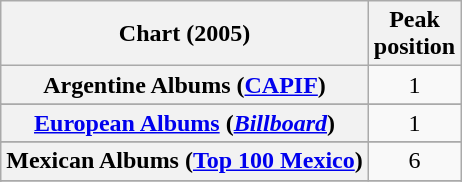<table class="wikitable sortable plainrowheaders">
<tr>
<th scope="col">Chart (2005)</th>
<th scope="col">Peak<br>position</th>
</tr>
<tr>
<th scope="row">Argentine Albums (<a href='#'>CAPIF</a>)</th>
<td style="text-align:center;">1</td>
</tr>
<tr>
</tr>
<tr>
</tr>
<tr>
</tr>
<tr>
</tr>
<tr>
</tr>
<tr>
</tr>
<tr>
<th scope="row"><a href='#'>European Albums</a> (<em><a href='#'>Billboard</a></em>)</th>
<td style="text-align:center;">1</td>
</tr>
<tr>
</tr>
<tr>
</tr>
<tr>
</tr>
<tr>
</tr>
<tr>
</tr>
<tr>
<th scope="row">Mexican Albums (<a href='#'>Top 100 Mexico</a>)</th>
<td style="text-align:center;">6</td>
</tr>
<tr>
</tr>
<tr>
</tr>
<tr>
</tr>
<tr>
</tr>
<tr>
</tr>
<tr>
</tr>
<tr>
</tr>
<tr>
</tr>
<tr>
</tr>
<tr>
</tr>
<tr>
</tr>
</table>
